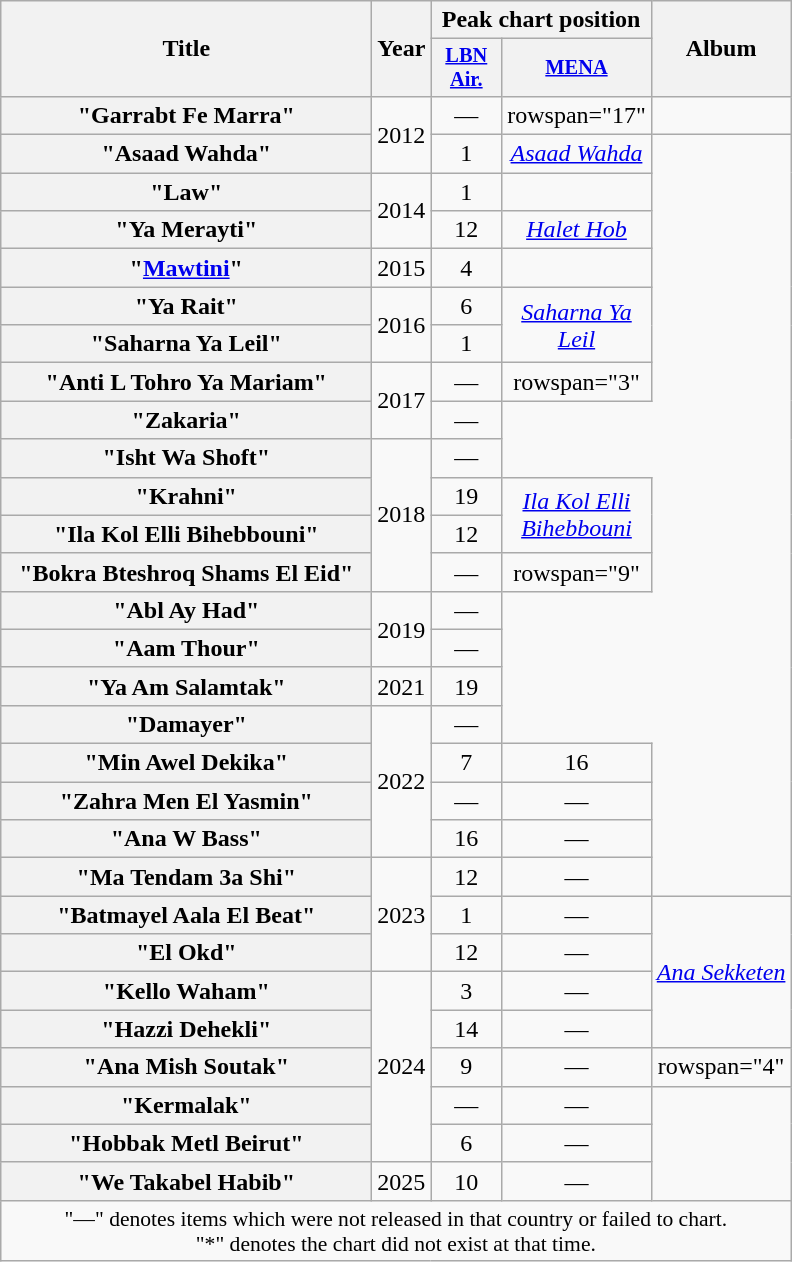<table class="wikitable plainrowheaders" style="text-align:center;">
<tr>
<th scope="col" rowspan="2" style="width:15em;">Title</th>
<th scope="col" rowspan="2" style="width:1em;">Year</th>
<th colspan="2">Peak chart position</th>
<th scope="col" rowspan="2">Album</th>
</tr>
<tr>
<th scope="col" style="width:3em;font-size:85%;"><a href='#'>LBN<br>Air.</a><br></th>
<th scope="col" style="width:3em;font-size:85%;"><a href='#'>MENA</a><br></th>
</tr>
<tr>
<th scope="row">"Garrabt Fe Marra"</th>
<td rowspan="2">2012</td>
<td>—</td>
<td>rowspan="17" </td>
<td></td>
</tr>
<tr>
<th scope="row">"Asaad Wahda"</th>
<td>1</td>
<td><em><a href='#'>Asaad Wahda</a></em></td>
</tr>
<tr>
<th scope="row">"Law"</th>
<td rowspan="2">2014</td>
<td>1</td>
<td></td>
</tr>
<tr>
<th scope="row">"Ya Merayti"</th>
<td>12</td>
<td><em><a href='#'>Halet Hob</a></em></td>
</tr>
<tr>
<th scope="row">"<a href='#'>Mawtini</a>"</th>
<td>2015</td>
<td>4</td>
<td></td>
</tr>
<tr>
<th scope="row">"Ya Rait"</th>
<td rowspan="2">2016</td>
<td>6</td>
<td rowspan="2"><em><a href='#'>Saharna Ya Leil</a></em></td>
</tr>
<tr>
<th scope="row">"Saharna Ya Leil"</th>
<td>1</td>
</tr>
<tr>
<th scope="row">"Anti L Tohro Ya Mariam"</th>
<td rowspan="2">2017</td>
<td>—</td>
<td>rowspan="3" </td>
</tr>
<tr>
<th scope="row">"Zakaria"</th>
<td>—</td>
</tr>
<tr>
<th scope="row">"Isht Wa Shoft"</th>
<td rowspan="4">2018</td>
<td>—</td>
</tr>
<tr>
<th scope="row">"Krahni"</th>
<td>19</td>
<td rowspan="2"><em><a href='#'>Ila Kol Elli Bihebbouni</a></em></td>
</tr>
<tr>
<th scope="row">"Ila Kol Elli Bihebbouni"</th>
<td>12</td>
</tr>
<tr>
<th scope="row">"Bokra Bteshroq Shams El Eid"</th>
<td>—</td>
<td>rowspan="9" </td>
</tr>
<tr>
<th scope="row">"Abl Ay Had"</th>
<td rowspan="2">2019</td>
<td>—</td>
</tr>
<tr>
<th scope="row">"Aam Thour"</th>
<td>—</td>
</tr>
<tr>
<th scope="row">"Ya Am Salamtak"</th>
<td>2021</td>
<td>19</td>
</tr>
<tr>
<th scope="row">"Damayer"</th>
<td rowspan="4">2022</td>
<td>—</td>
</tr>
<tr>
<th scope="row">"Min Awel Dekika"<br></th>
<td>7</td>
<td>16</td>
</tr>
<tr>
<th scope="row">"Zahra Men El Yasmin"</th>
<td>—</td>
<td>—</td>
</tr>
<tr>
<th scope="row">"Ana W Bass"</th>
<td>16</td>
<td>—</td>
</tr>
<tr>
<th scope="row">"Ma Tendam 3a Shi"</th>
<td rowspan="3">2023</td>
<td>12</td>
<td>—</td>
</tr>
<tr>
<th scope="row">"Batmayel Aala El Beat"</th>
<td>1</td>
<td>—</td>
<td rowspan="4"><em><a href='#'>Ana Sekketen</a></em></td>
</tr>
<tr>
<th scope="row">"El Okd"</th>
<td>12</td>
<td>—</td>
</tr>
<tr>
<th scope="row">"Kello Waham"</th>
<td rowspan="5">2024</td>
<td>3</td>
<td>—</td>
</tr>
<tr>
<th scope="row">"Hazzi Dehekli"</th>
<td>14</td>
<td>—</td>
</tr>
<tr>
<th scope="row">"Ana Mish Soutak"</th>
<td>9</td>
<td>—</td>
<td>rowspan="4" </td>
</tr>
<tr>
<th scope="row">"Kermalak"</th>
<td>—</td>
<td>—</td>
</tr>
<tr>
<th scope="row">"Hobbak Metl Beirut"</th>
<td>6</td>
<td>—</td>
</tr>
<tr>
<th scope="row">"We Takabel Habib"</th>
<td>2025</td>
<td>10</td>
<td>—</td>
</tr>
<tr>
<td colspan="5" style="font-size:90%;">"—" denotes items which were not released in that country or failed to chart.<br>"*" denotes the chart did not exist at that time.</td>
</tr>
</table>
